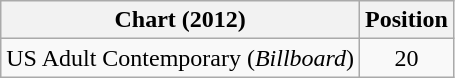<table class="wikitable">
<tr>
<th>Chart (2012)</th>
<th>Position</th>
</tr>
<tr>
<td>US Adult Contemporary (<em>Billboard</em>)</td>
<td align="center">20</td>
</tr>
</table>
